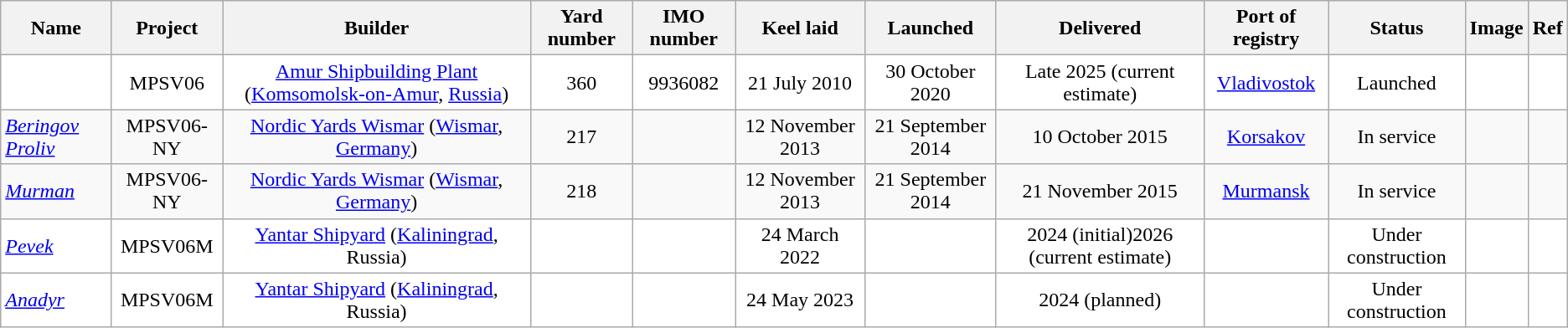<table class="wikitable">
<tr>
<th>Name</th>
<th align="center">Project</th>
<th align="center">Builder</th>
<th align="center">Yard number</th>
<th align="center">IMO number</th>
<th align="center">Keel laid</th>
<th align="center">Launched</th>
<th align="center">Delivered</th>
<th align="center">Port of registry</th>
<th align="center">Status</th>
<th align="center">Image</th>
<th align="center">Ref</th>
</tr>
<tr style="background:#FFFFFF;">
<td></td>
<td align="center">MPSV06</td>
<td align="center"><a href='#'>Amur Shipbuilding Plant</a> (<a href='#'>Komsomolsk-on-Amur</a>, <a href='#'>Russia</a>)</td>
<td align="center">360</td>
<td align="center">9936082</td>
<td align="center">21 July 2010</td>
<td align="center">30 October 2020</td>
<td align="center">Late 2025 (current estimate)</td>
<td align="center"><a href='#'>Vladivostok</a></td>
<td align="center">Launched</td>
<td align="center"></td>
<td align="center"></td>
</tr>
<tr>
<td><em><a href='#'>Beringov Proliv</a></em></td>
<td align="center">MPSV06-NY</td>
<td align="center"><a href='#'>Nordic Yards Wismar</a> (<a href='#'>Wismar</a>, <a href='#'>Germany</a>)</td>
<td align="center">217</td>
<td align="center"></td>
<td align="center">12 November 2013</td>
<td align="center">21 September 2014</td>
<td align="center">10 October 2015</td>
<td align="center"><a href='#'>Korsakov</a></td>
<td align="center">In service</td>
<td align="center"></td>
<td align="center"></td>
</tr>
<tr>
<td><em><a href='#'>Murman</a></em></td>
<td align="center">MPSV06-NY</td>
<td align="center"><a href='#'>Nordic Yards Wismar</a> (<a href='#'>Wismar</a>, <a href='#'>Germany</a>)</td>
<td align="center">218</td>
<td align="center"></td>
<td align="center">12 November 2013</td>
<td align="center">21 September 2014</td>
<td align="center">21 November 2015</td>
<td align="center"><a href='#'>Murmansk</a></td>
<td align="center">In service</td>
<td align="center"></td>
<td align="center"></td>
</tr>
<tr style="background:#FFFFFF;">
<td><em><a href='#'>Pevek</a></em></td>
<td align="center">MPSV06M</td>
<td align="center"><a href='#'>Yantar Shipyard</a> (<a href='#'>Kaliningrad</a>, Russia)</td>
<td align="center"></td>
<td align="center"></td>
<td align="center">24 March 2022</td>
<td align="center"></td>
<td align="center">2024 (initial)2026 (current estimate)</td>
<td align="center"></td>
<td align="center">Under construction</td>
<td align="center"></td>
<td align="center"></td>
</tr>
<tr style="background:#FFFFFF;">
<td><em><a href='#'>Anadyr</a></em></td>
<td align="center">MPSV06M</td>
<td align="center"><a href='#'>Yantar Shipyard</a> (<a href='#'>Kaliningrad</a>, Russia)</td>
<td align="center"></td>
<td align="center"></td>
<td align="center">24 May 2023</td>
<td align="center"></td>
<td align="center">2024 (planned)</td>
<td align="center"></td>
<td align="center">Under construction</td>
<td align="center"></td>
<td align="center"></td>
</tr>
</table>
